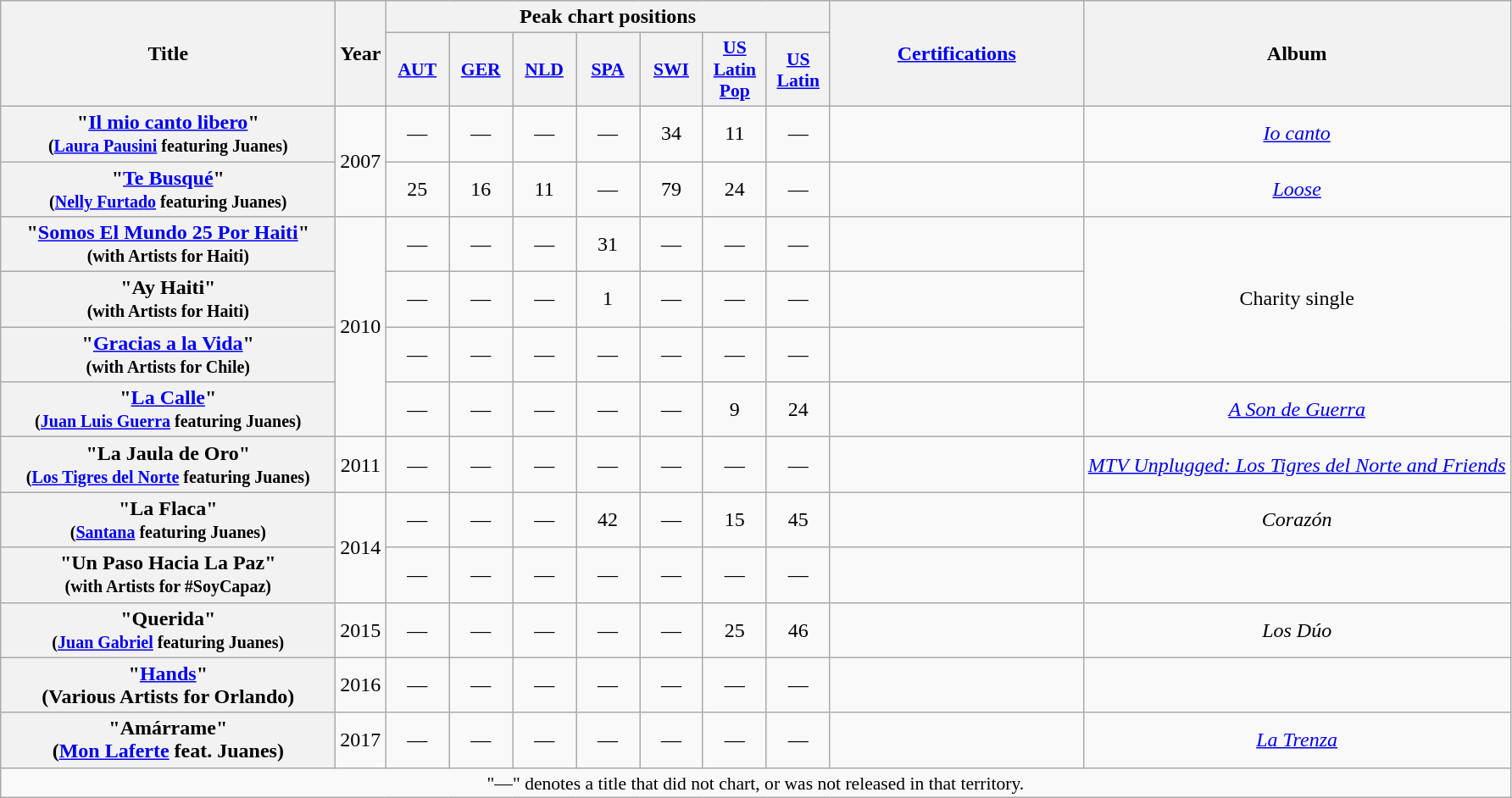<table class="wikitable plainrowheaders" style="text-align:center;">
<tr>
<th scope="col" rowspan="2" style="width:16em;">Title</th>
<th scope="col" rowspan="2">Year</th>
<th scope="col" colspan="7">Peak chart positions</th>
<th scope="col" rowspan="2" style="width:12em;"><a href='#'>Certifications</a></th>
<th scope="col" rowspan="2">Album</th>
</tr>
<tr>
<th scope="col" style="width:3em;font-size:90%;"><a href='#'>AUT</a><br></th>
<th scope="col" style="width:3em;font-size:90%;"><a href='#'>GER</a><br></th>
<th scope="col" style="width:3em;font-size:90%;"><a href='#'>NLD</a><br></th>
<th scope="col" style="width:3em;font-size:90%;"><a href='#'>SPA</a><br></th>
<th scope="col" style="width:3em;font-size:90%;"><a href='#'>SWI</a><br></th>
<th scope="col" style="width:3em;font-size:90%;"><a href='#'>US<br>Latin Pop</a><br></th>
<th scope="col" style="width:3em;font-size:90%;"><a href='#'>US<br>Latin</a><br></th>
</tr>
<tr>
<th scope="row">"<a href='#'>Il mio canto libero</a>" <br> <small>(<a href='#'>Laura Pausini</a> featuring Juanes)</small></th>
<td rowspan="2">2007</td>
<td>—</td>
<td>—</td>
<td>—</td>
<td>—</td>
<td>34</td>
<td>11</td>
<td>—</td>
<td></td>
<td><em><a href='#'>Io canto</a></em></td>
</tr>
<tr>
<th scope="row">"<a href='#'>Te Busqué</a>" <br> <small>(<a href='#'>Nelly Furtado</a> featuring Juanes)</small></th>
<td>25</td>
<td>16</td>
<td>11</td>
<td>—</td>
<td>79</td>
<td>24</td>
<td>—</td>
<td></td>
<td><em><a href='#'>Loose</a></em></td>
</tr>
<tr>
<th scope="row">"<a href='#'>Somos El Mundo 25 Por Haiti</a>" <br><small>(with Artists for Haiti)</small></th>
<td rowspan="4">2010</td>
<td>—</td>
<td>—</td>
<td>—</td>
<td>31</td>
<td>—</td>
<td>—</td>
<td>—</td>
<td></td>
<td rowspan="3">Charity single</td>
</tr>
<tr>
<th scope="row">"Ay Haiti" <br><small>(with Artists for Haiti)</small></th>
<td>—</td>
<td>—</td>
<td>—</td>
<td>1</td>
<td>—</td>
<td>—</td>
<td>—</td>
<td></td>
</tr>
<tr>
<th scope="row">"<a href='#'>Gracias a la Vida</a>" <br> <small>(with Artists for Chile)</small></th>
<td>—</td>
<td>—</td>
<td>—</td>
<td>—</td>
<td>—</td>
<td>—</td>
<td>—</td>
<td></td>
</tr>
<tr>
<th scope="row">"<a href='#'>La Calle</a>" <br> <small>(<a href='#'>Juan Luis Guerra</a> featuring Juanes)</small></th>
<td>—</td>
<td>—</td>
<td>—</td>
<td>—</td>
<td>—</td>
<td>9</td>
<td>24</td>
<td></td>
<td><em><a href='#'>A Son de Guerra</a></em></td>
</tr>
<tr>
<th scope="row">"La Jaula de Oro" <br> <small>(<a href='#'>Los Tigres del Norte</a> featuring Juanes)</small></th>
<td>2011</td>
<td>—</td>
<td>—</td>
<td>—</td>
<td>—</td>
<td>—</td>
<td>—</td>
<td>—</td>
<td></td>
<td><em><a href='#'>MTV Unplugged: Los Tigres del Norte and Friends</a></em></td>
</tr>
<tr>
<th scope="row">"La Flaca" <br> <small>(<a href='#'>Santana</a> featuring Juanes)</small></th>
<td rowspan="2">2014</td>
<td>—</td>
<td>—</td>
<td>—</td>
<td>42</td>
<td>—</td>
<td>15</td>
<td>45</td>
<td></td>
<td><em>Corazón</em></td>
</tr>
<tr>
<th scope="row">"Un Paso Hacia La Paz" <br> <small>(with Artists for #SoyCapaz)</small></th>
<td>—</td>
<td>—</td>
<td>—</td>
<td>—</td>
<td>—</td>
<td>—</td>
<td>—</td>
<td></td>
<td></td>
</tr>
<tr>
<th scope="row">"Querida" <br> <small>(<a href='#'>Juan Gabriel</a> featuring Juanes)</small></th>
<td>2015</td>
<td>—</td>
<td>—</td>
<td>—</td>
<td>—</td>
<td>—</td>
<td>25</td>
<td>46</td>
<td></td>
<td><em>Los Dúo</em></td>
</tr>
<tr>
<th scope="row">"<a href='#'>Hands</a>"<br><span>(Various Artists for Orlando)</span></th>
<td>2016</td>
<td>—</td>
<td>—</td>
<td>—</td>
<td>—</td>
<td>—</td>
<td>—</td>
<td>—</td>
<td></td>
<td></td>
</tr>
<tr>
<th scope="row">"Amárrame"<br><span>(<a href='#'>Mon Laferte</a> feat. Juanes)</span></th>
<td>2017</td>
<td>—</td>
<td>—</td>
<td>—</td>
<td>—</td>
<td>—</td>
<td>—</td>
<td>—</td>
<td></td>
<td><em><a href='#'>La Trenza</a></em></td>
</tr>
<tr>
<td colspan="16" style="font-size:90%">"—" denotes a title that did not chart, or was not released in that territory.</td>
</tr>
</table>
